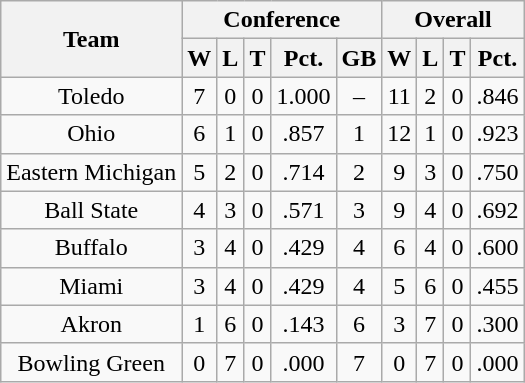<table class="wikitable" style="text-align:center;">
<tr>
<th rowspan=2>Team</th>
<th colspan=5>Conference</th>
<th colspan=4>Overall</th>
</tr>
<tr>
<th>W</th>
<th>L</th>
<th>T</th>
<th>Pct.</th>
<th>GB</th>
<th>W</th>
<th>L</th>
<th>T</th>
<th>Pct.</th>
</tr>
<tr>
<td>Toledo</td>
<td>7</td>
<td>0</td>
<td>0</td>
<td>1.000</td>
<td>–</td>
<td>11</td>
<td>2</td>
<td>0</td>
<td>.846</td>
</tr>
<tr>
<td>Ohio</td>
<td>6</td>
<td>1</td>
<td>0</td>
<td>.857</td>
<td>1</td>
<td>12</td>
<td>1</td>
<td>0</td>
<td>.923</td>
</tr>
<tr>
<td>Eastern Michigan</td>
<td>5</td>
<td>2</td>
<td>0</td>
<td>.714</td>
<td>2</td>
<td>9</td>
<td>3</td>
<td>0</td>
<td>.750</td>
</tr>
<tr>
<td>Ball State</td>
<td>4</td>
<td>3</td>
<td>0</td>
<td>.571</td>
<td>3</td>
<td>9</td>
<td>4</td>
<td>0</td>
<td>.692</td>
</tr>
<tr>
<td>Buffalo</td>
<td>3</td>
<td>4</td>
<td>0</td>
<td>.429</td>
<td>4</td>
<td>6</td>
<td>4</td>
<td>0</td>
<td>.600</td>
</tr>
<tr>
<td>Miami</td>
<td>3</td>
<td>4</td>
<td>0</td>
<td>.429</td>
<td>4</td>
<td>5</td>
<td>6</td>
<td>0</td>
<td>.455</td>
</tr>
<tr>
<td>Akron</td>
<td>1</td>
<td>6</td>
<td>0</td>
<td>.143</td>
<td>6</td>
<td>3</td>
<td>7</td>
<td>0</td>
<td>.300</td>
</tr>
<tr>
<td>Bowling Green</td>
<td>0</td>
<td>7</td>
<td>0</td>
<td>.000</td>
<td>7</td>
<td>0</td>
<td>7</td>
<td>0</td>
<td>.000</td>
</tr>
</table>
